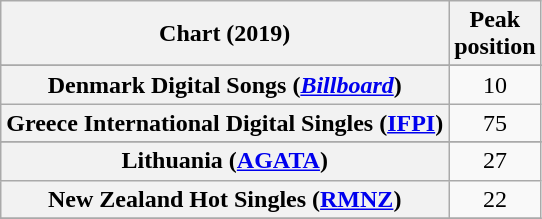<table class="wikitable sortable plainrowheaders" style="text-align:center">
<tr>
<th scope="col">Chart (2019)</th>
<th scope="col">Peak<br>position</th>
</tr>
<tr>
</tr>
<tr>
</tr>
<tr>
<th scope="row">Denmark Digital Songs (<em><a href='#'>Billboard</a></em>)</th>
<td>10</td>
</tr>
<tr>
<th scope="row">Greece International Digital Singles (<a href='#'>IFPI</a>)</th>
<td>75</td>
</tr>
<tr>
</tr>
<tr>
<th scope="row">Lithuania (<a href='#'>AGATA</a>)</th>
<td>27</td>
</tr>
<tr>
<th scope="row">New Zealand Hot Singles (<a href='#'>RMNZ</a>)</th>
<td>22</td>
</tr>
<tr>
</tr>
</table>
